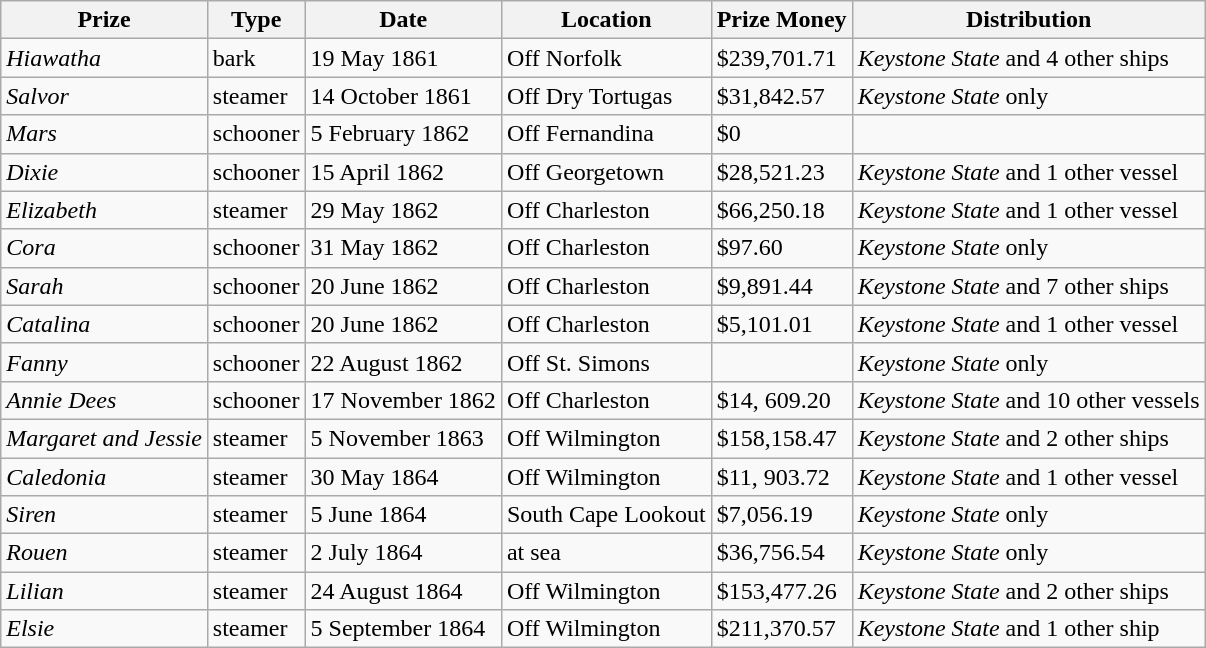<table class="wikitable">
<tr>
<th>Prize</th>
<th>Type</th>
<th>Date</th>
<th>Location</th>
<th>Prize Money</th>
<th>Distribution</th>
</tr>
<tr>
<td><em>Hiawatha</em></td>
<td>bark</td>
<td>19 May 1861</td>
<td>Off Norfolk</td>
<td>$239,701.71</td>
<td><em>Keystone State</em> and 4 other ships</td>
</tr>
<tr>
<td><em>Salvor</em></td>
<td>steamer</td>
<td>14 October 1861</td>
<td>Off Dry Tortugas</td>
<td>$31,842.57</td>
<td><em>Keystone State</em> only</td>
</tr>
<tr>
<td><em>Mars</em></td>
<td>schooner</td>
<td>5 February 1862</td>
<td>Off Fernandina</td>
<td>$0</td>
<td></td>
</tr>
<tr>
<td><em>Dixie</em></td>
<td>schooner</td>
<td>15 April 1862</td>
<td>Off Georgetown</td>
<td>$28,521.23</td>
<td><em>Keystone State</em> and 1 other vessel</td>
</tr>
<tr>
<td><em>Elizabeth</em></td>
<td>steamer</td>
<td>29 May 1862</td>
<td>Off Charleston</td>
<td>$66,250.18</td>
<td><em>Keystone State</em> and 1 other vessel</td>
</tr>
<tr>
<td><em>Cora</em></td>
<td>schooner</td>
<td>31 May 1862</td>
<td>Off Charleston</td>
<td>$97.60</td>
<td><em>Keystone State</em> only</td>
</tr>
<tr>
<td><em>Sarah</em></td>
<td>schooner</td>
<td>20 June 1862</td>
<td>Off Charleston</td>
<td>$9,891.44</td>
<td><em>Keystone State</em> and 7 other ships</td>
</tr>
<tr>
<td><em>Catalina</em></td>
<td>schooner</td>
<td>20 June 1862</td>
<td>Off Charleston</td>
<td>$5,101.01</td>
<td><em>Keystone State</em> and 1 other vessel</td>
</tr>
<tr>
<td><em>Fanny</em></td>
<td>schooner</td>
<td>22 August 1862</td>
<td>Off St. Simons</td>
<td></td>
<td><em>Keystone State</em> only</td>
</tr>
<tr>
<td><em>Annie Dees</em></td>
<td>schooner</td>
<td>17 November 1862</td>
<td>Off Charleston</td>
<td>$14, 609.20</td>
<td><em>Keystone State</em> and 10 other vessels</td>
</tr>
<tr>
<td><em>Margaret and Jessie</em></td>
<td>steamer</td>
<td>5 November 1863</td>
<td>Off Wilmington</td>
<td>$158,158.47</td>
<td><em>Keystone State</em> and 2 other ships</td>
</tr>
<tr>
<td><em>Caledonia</em></td>
<td>steamer</td>
<td>30 May 1864</td>
<td>Off Wilmington</td>
<td>$11, 903.72</td>
<td><em>Keystone State</em> and 1 other vessel</td>
</tr>
<tr>
<td><em>Siren</em></td>
<td>steamer</td>
<td>5 June 1864</td>
<td>South Cape Lookout</td>
<td>$7,056.19</td>
<td><em>Keystone State</em> only</td>
</tr>
<tr>
<td><em>Rouen</em></td>
<td>steamer</td>
<td>2 July 1864</td>
<td>at sea</td>
<td>$36,756.54</td>
<td><em>Keystone State</em> only</td>
</tr>
<tr>
<td><em>Lilian</em></td>
<td>steamer</td>
<td>24 August 1864</td>
<td>Off Wilmington</td>
<td>$153,477.26</td>
<td><em>Keystone State</em> and 2 other ships</td>
</tr>
<tr>
<td><em>Elsie</em></td>
<td>steamer</td>
<td>5 September 1864</td>
<td>Off Wilmington</td>
<td>$211,370.57</td>
<td><em>Keystone State</em> and 1 other ship</td>
</tr>
</table>
